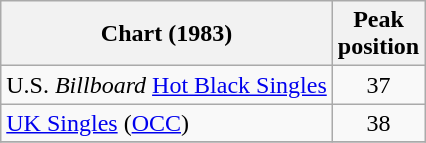<table class="wikitable">
<tr>
<th>Chart (1983)</th>
<th>Peak<br>position</th>
</tr>
<tr>
<td>U.S. <em>Billboard</em> <a href='#'>Hot Black Singles</a></td>
<td align="center">37</td>
</tr>
<tr>
<td align="left"><a href='#'>UK Singles</a> (<a href='#'>OCC</a>)</td>
<td align="center">38</td>
</tr>
<tr>
</tr>
</table>
